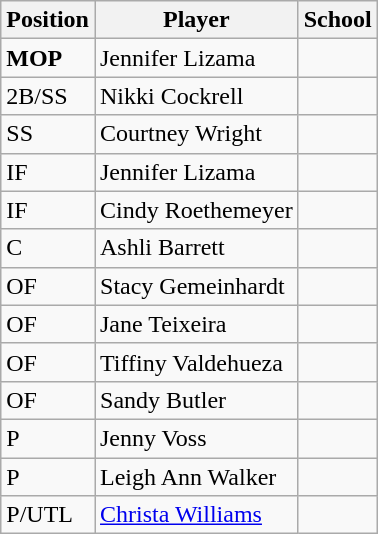<table class="wikitable">
<tr>
<th>Position</th>
<th>Player</th>
<th>School</th>
</tr>
<tr>
<td><strong>MOP</strong></td>
<td>Jennifer Lizama</td>
<td></td>
</tr>
<tr>
<td>2B/SS</td>
<td>Nikki Cockrell</td>
<td></td>
</tr>
<tr>
<td>SS</td>
<td>Courtney Wright</td>
<td></td>
</tr>
<tr>
<td>IF</td>
<td>Jennifer Lizama</td>
<td></td>
</tr>
<tr>
<td>IF</td>
<td>Cindy Roethemeyer</td>
<td></td>
</tr>
<tr>
<td>C</td>
<td>Ashli Barrett</td>
<td></td>
</tr>
<tr>
<td>OF</td>
<td>Stacy Gemeinhardt</td>
<td></td>
</tr>
<tr>
<td>OF</td>
<td>Jane Teixeira</td>
<td></td>
</tr>
<tr>
<td>OF</td>
<td>Tiffiny Valdehueza</td>
<td></td>
</tr>
<tr>
<td>OF</td>
<td>Sandy Butler</td>
<td></td>
</tr>
<tr>
<td>P</td>
<td>Jenny Voss</td>
<td></td>
</tr>
<tr>
<td>P</td>
<td>Leigh Ann Walker</td>
<td></td>
</tr>
<tr>
<td>P/UTL</td>
<td><a href='#'>Christa Williams</a></td>
<td></td>
</tr>
</table>
